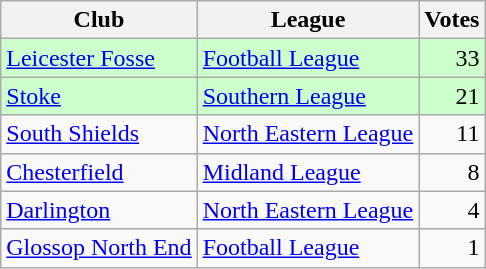<table class=wikitable style=text-align:left>
<tr>
<th>Club</th>
<th>League</th>
<th>Votes</th>
</tr>
<tr bgcolor=ccffcc>
<td><a href='#'>Leicester Fosse</a></td>
<td><a href='#'>Football League</a></td>
<td align=right>33</td>
</tr>
<tr bgcolor=ccffcc>
<td><a href='#'>Stoke</a></td>
<td align=left><a href='#'>Southern League</a></td>
<td align=right>21</td>
</tr>
<tr>
<td><a href='#'>South Shields</a></td>
<td><a href='#'>North Eastern League</a></td>
<td align=right>11</td>
</tr>
<tr>
<td><a href='#'>Chesterfield</a></td>
<td><a href='#'>Midland League</a></td>
<td align=right>8</td>
</tr>
<tr>
<td><a href='#'>Darlington</a></td>
<td><a href='#'>North Eastern League</a></td>
<td align=right>4</td>
</tr>
<tr>
<td><a href='#'>Glossop North End</a></td>
<td><a href='#'>Football League</a></td>
<td align=right>1</td>
</tr>
</table>
